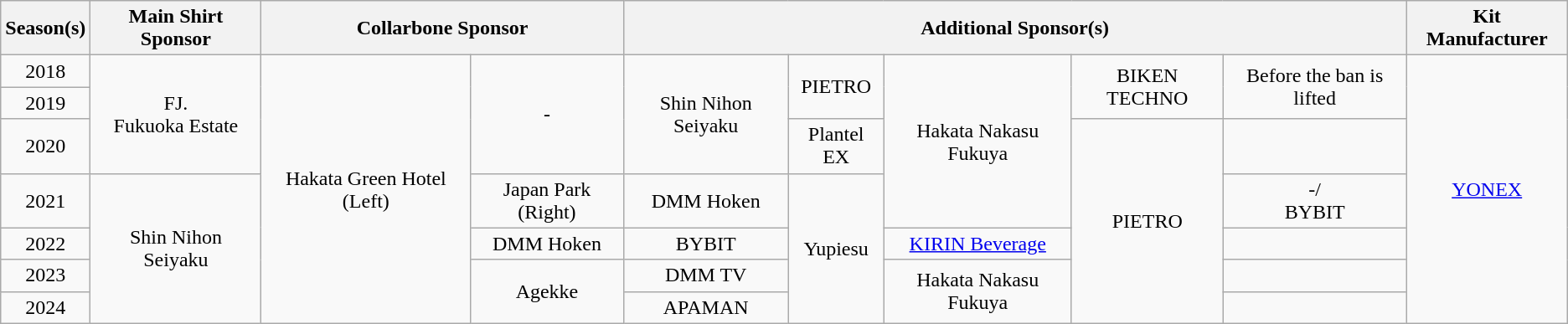<table class="wikitable" style="text-align:center">
<tr>
<th>Season(s)</th>
<th>Main Shirt Sponsor</th>
<th colspan="2">Collarbone Sponsor</th>
<th colspan="5">Additional Sponsor(s)</th>
<th>Kit Manufacturer</th>
</tr>
<tr>
<td>2018</td>
<td rowspan="3">FJ.<br>Fukuoka Estate</td>
<td rowspan="7">Hakata Green Hotel (Left)</td>
<td rowspan="3">-</td>
<td rowspan="3">Shin Nihon Seiyaku</td>
<td rowspan="2">PIETRO</td>
<td rowspan="4">Hakata Nakasu Fukuya</td>
<td rowspan="2">BIKEN TECHNO</td>
<td rowspan="2">Before the ban is lifted</td>
<td rowspan="7"><a href='#'>YONEX</a></td>
</tr>
<tr>
<td>2019</td>
</tr>
<tr>
<td>2020</td>
<td>Plantel EX</td>
<td rowspan="5">PIETRO</td>
</tr>
<tr>
<td>2021</td>
<td rowspan="4">Shin Nihon Seiyaku</td>
<td>Japan Park (Right)</td>
<td>DMM Hoken</td>
<td rowspan="4">Yupiesu</td>
<td>-/<br>BYBIT</td>
</tr>
<tr>
<td>2022</td>
<td>DMM Hoken</td>
<td>BYBIT</td>
<td><a href='#'>KIRIN Beverage</a></td>
<td></td>
</tr>
<tr>
<td>2023</td>
<td rowspan="2">Agekke</td>
<td>DMM TV</td>
<td rowspan="2">Hakata Nakasu Fukuya</td>
<td></td>
</tr>
<tr>
<td>2024</td>
<td>APAMAN</td>
</tr>
</table>
